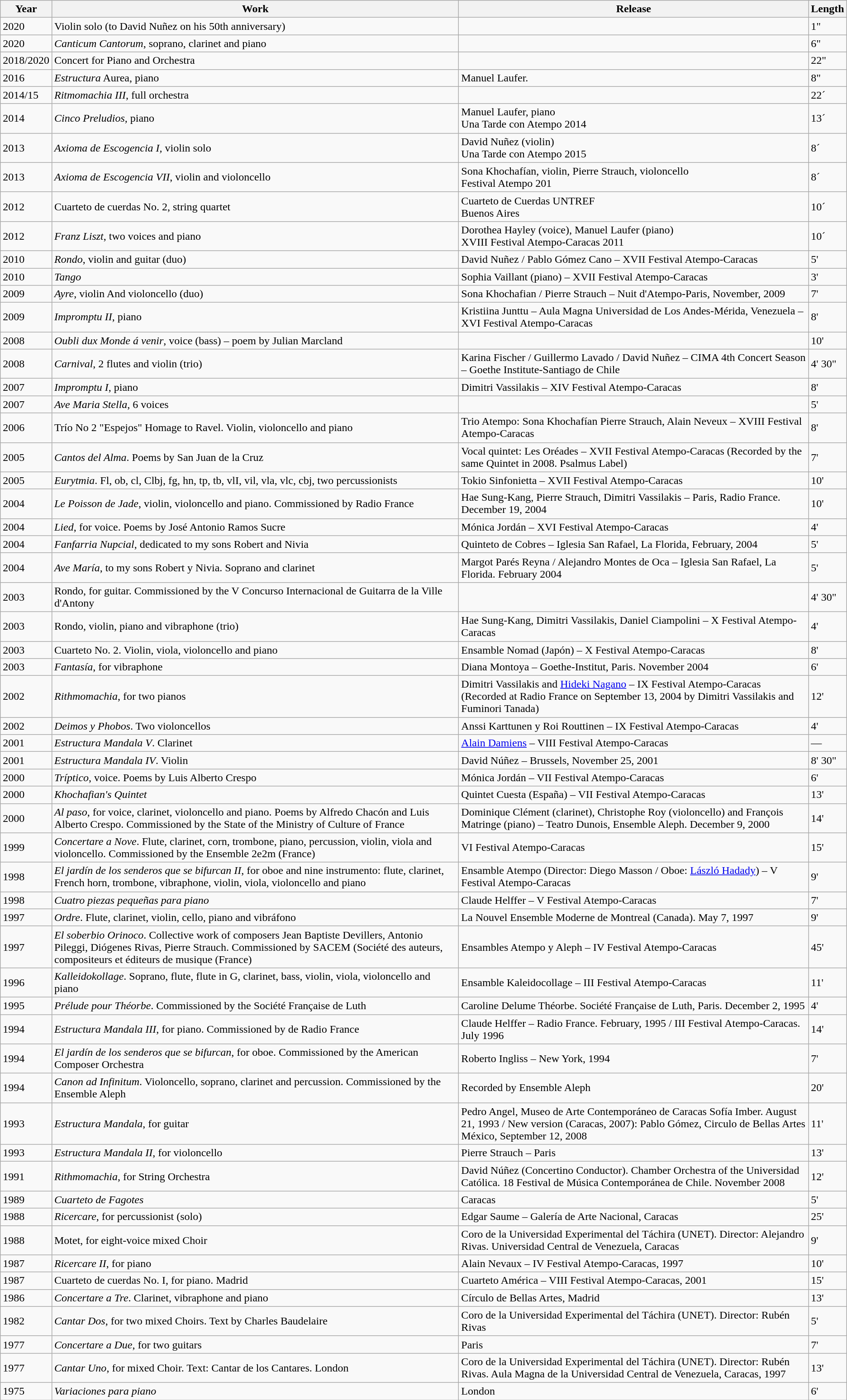<table class="wikitable">
<tr>
<th>Year</th>
<th>Work</th>
<th>Release</th>
<th>Length</th>
</tr>
<tr>
<td>2020</td>
<td>Violin solo (to David Nuñez on his 50th anniversary)</td>
<td></td>
<td>1"</td>
</tr>
<tr>
<td>2020</td>
<td><em>Canticum Cantorum</em>, soprano, clarinet and piano</td>
<td></td>
<td>6"</td>
</tr>
<tr>
<td>2018/2020</td>
<td>Concert for Piano and Orchestra</td>
<td></td>
<td>22"</td>
</tr>
<tr>
<td>2016</td>
<td><em>Estructura</em> Aurea, piano</td>
<td>Manuel Laufer.</td>
<td>8"</td>
</tr>
<tr>
<td>2014/15</td>
<td><em>Ritmomachia III</em>, full orchestra</td>
<td></td>
<td>22´</td>
</tr>
<tr>
<td>2014</td>
<td><em>Cinco Preludios,</em> piano</td>
<td>Manuel Laufer, piano<br>Una Tarde con Atempo 2014</td>
<td>13´</td>
</tr>
<tr>
<td>2013</td>
<td><em>Axioma de Escogencia I,</em> violin solo</td>
<td>David Nuñez (violin)<br>Una Tarde con Atempo 2015</td>
<td>8´</td>
</tr>
<tr>
<td>2013</td>
<td><em>Axioma de Escogencia VII</em>, violin and violoncello</td>
<td>Sona Khochafían, violin, Pierre Strauch, violoncello<br>Festival Atempo 201</td>
<td>8´</td>
</tr>
<tr>
<td>2012</td>
<td>Cuarteto de cuerdas No. 2, string quartet</td>
<td>Cuarteto de Cuerdas UNTREF<br>Buenos Aires</td>
<td>10´</td>
</tr>
<tr>
<td>2012</td>
<td><em>Franz Liszt</em>, two voices and piano</td>
<td>Dorothea Hayley (voice), Manuel Laufer (piano)<br>XVIII Festival Atempo-Caracas 2011</td>
<td>10´</td>
</tr>
<tr>
<td>2010</td>
<td><em>Rondo</em>, violin and guitar (duo)</td>
<td>David Nuñez / Pablo Gómez Cano – XVII Festival Atempo-Caracas</td>
<td>5'</td>
</tr>
<tr>
<td>2010</td>
<td><em>Tango</em></td>
<td>Sophia Vaillant (piano) – XVII Festival Atempo-Caracas</td>
<td>3'</td>
</tr>
<tr>
<td>2009</td>
<td><em>Ayre</em>, violin And violoncello (duo)</td>
<td>Sona Khochafian / Pierre Strauch – Nuit d'Atempo-Paris, November, 2009</td>
<td>7'</td>
</tr>
<tr>
<td>2009</td>
<td><em>Impromptu II</em>, piano</td>
<td>Kristiina Junttu – Aula Magna Universidad de Los Andes-Mérida, Venezuela – XVI Festival Atempo-Caracas</td>
<td>8'</td>
</tr>
<tr>
<td>2008</td>
<td><em>Oubli dux Monde á venir</em>, voice (bass) – poem by Julian Marcland</td>
<td></td>
<td>10'</td>
</tr>
<tr>
<td>2008</td>
<td><em>Carnival</em>, 2 flutes and violin (trio)</td>
<td>Karina Fischer / Guillermo Lavado / David Nuñez – CIMA 4th Concert Season – Goethe Institute-Santiago de Chile</td>
<td>4' 30"</td>
</tr>
<tr>
<td>2007</td>
<td><em>Impromptu I</em>, piano</td>
<td>Dimitri Vassilakis – XIV Festival Atempo-Caracas</td>
<td>8'</td>
</tr>
<tr>
<td>2007</td>
<td><em>Ave Maria Stella</em>, 6 voices</td>
<td></td>
<td>5'</td>
</tr>
<tr>
<td>2006</td>
<td>Trío No 2 "Espejos" Homage to Ravel. Violin, violoncello and piano</td>
<td>Trio Atempo: Sona Khochafían Pierre Strauch, Alain Neveux – XVIII Festival Atempo-Caracas</td>
<td>8'</td>
</tr>
<tr>
<td>2005</td>
<td><em>Cantos del Alma</em>. Poems by San Juan de la Cruz</td>
<td>Vocal quintet: Les Oréades – XVII Festival Atempo-Caracas (Recorded by the same Quintet in 2008. Psalmus Label)</td>
<td>7'</td>
</tr>
<tr>
<td>2005</td>
<td><em>Eurytmia</em>. Fl, ob, cl, Clbj, fg, hn, tp, tb, vlI, vil, vla, vlc, cbj, two percussionists</td>
<td>Tokio Sinfonietta – XVII Festival Atempo-Caracas</td>
<td>10'</td>
</tr>
<tr>
<td>2004</td>
<td><em>Le Poisson de Jade</em>, violin, violoncello and piano. Commissioned by Radio France</td>
<td>Hae Sung-Kang, Pierre Strauch, Dimitri Vassilakis – Paris, Radio France. December 19, 2004</td>
<td>10'</td>
</tr>
<tr>
<td>2004</td>
<td><em>Lied</em>, for voice. Poems by José Antonio Ramos Sucre</td>
<td>Mónica Jordán – XVI Festival Atempo-Caracas</td>
<td>4'</td>
</tr>
<tr>
<td>2004</td>
<td><em>Fanfarria Nupcial</em>, dedicated to my sons Robert and Nivia</td>
<td>Quinteto de Cobres – Iglesia San Rafael, La Florida, February, 2004</td>
<td>5'</td>
</tr>
<tr>
<td>2004</td>
<td><em>Ave María</em>, to my sons Robert y Nivia. Soprano and clarinet</td>
<td>Margot Parés Reyna / Alejandro Montes de Oca – Iglesia San Rafael, La Florida. February 2004</td>
<td>5'</td>
</tr>
<tr>
<td>2003</td>
<td>Rondo, for guitar. Commissioned by the V Concurso Internacional de Guitarra de la Ville d'Antony</td>
<td></td>
<td>4' 30"</td>
</tr>
<tr>
<td>2003</td>
<td>Rondo, violin, piano and vibraphone (trio)</td>
<td>Hae Sung-Kang, Dimitri Vassilakis, Daniel Ciampolini – X Festival Atempo-Caracas</td>
<td>4'</td>
</tr>
<tr>
<td>2003</td>
<td>Cuarteto No. 2. Violin, viola, violoncello and piano</td>
<td>Ensamble Nomad (Japón) – X Festival Atempo-Caracas</td>
<td>8'</td>
</tr>
<tr>
<td>2003</td>
<td><em>Fantasía</em>, for vibraphone</td>
<td>Diana Montoya – Goethe-Institut, Paris. November 2004</td>
<td>6'</td>
</tr>
<tr>
<td>2002</td>
<td><em>Rithmomachia</em>, for two pianos</td>
<td>Dimitri Vassilakis and <a href='#'>Hideki Nagano</a> – IX Festival Atempo-Caracas (Recorded at Radio France on September 13, 2004 by Dimitri Vassilakis and Fuminori Tanada)</td>
<td>12'</td>
</tr>
<tr>
<td>2002</td>
<td><em>Deimos y Phobos</em>. Two violoncellos</td>
<td>Anssi Karttunen y Roi Routtinen – IX Festival Atempo-Caracas</td>
<td>4'</td>
</tr>
<tr>
<td>2001</td>
<td><em>Estructura Mandala V</em>. Clarinet</td>
<td><a href='#'>Alain Damiens</a> – VIII Festival Atempo-Caracas</td>
<td>—</td>
</tr>
<tr>
<td>2001</td>
<td><em>Estructura Mandala IV</em>. Violin</td>
<td>David Núñez – Brussels, November 25, 2001</td>
<td>8' 30"</td>
</tr>
<tr>
<td>2000</td>
<td><em>Tríptico</em>, voice. Poems by Luis Alberto Crespo</td>
<td>Mónica Jordán – VII Festival Atempo-Caracas</td>
<td>6'</td>
</tr>
<tr>
<td>2000</td>
<td><em>Khochafian's Quintet</em></td>
<td>Quintet Cuesta (España) – VII Festival Atempo-Caracas</td>
<td>13'</td>
</tr>
<tr>
<td>2000</td>
<td><em>Al paso</em>, for voice, clarinet, violoncello and piano. Poems by Alfredo Chacón and Luis Alberto Crespo. Commissioned by the State of the Ministry of Culture of France</td>
<td>Dominique Clément (clarinet), Christophe Roy (violoncello) and François Matringe (piano) – Teatro Dunois, Ensemble Aleph. December 9, 2000</td>
<td>14'</td>
</tr>
<tr>
<td>1999</td>
<td><em>Concertare a Nove</em>. Flute, clarinet, corn, trombone, piano, percussion, violin, viola and violoncello. Commissioned by the Ensemble 2e2m (France)</td>
<td>VI Festival Atempo-Caracas</td>
<td>15'</td>
</tr>
<tr>
<td>1998</td>
<td><em>El jardín de los senderos que se bifurcan II</em>, for oboe and nine instrumento: flute, clarinet, French horn, trombone, vibraphone, violin, viola, violoncello and piano</td>
<td>Ensamble Atempo (Director: Diego Masson / Oboe: <a href='#'>László Hadady</a>) – V Festival Atempo-Caracas</td>
<td>9'</td>
</tr>
<tr>
<td>1998</td>
<td><em>Cuatro piezas pequeñas para piano</em></td>
<td>Claude Helffer – V Festival Atempo-Caracas</td>
<td>7'</td>
</tr>
<tr>
<td>1997</td>
<td><em>Ordre</em>. Flute, clarinet, violin, cello, piano and vibráfono</td>
<td>La Nouvel Ensemble Moderne de Montreal (Canada). May 7, 1997</td>
<td>9'</td>
</tr>
<tr>
<td>1997</td>
<td><em>El soberbio Orinoco</em>. Collective work of composers Jean Baptiste Devillers, Antonio Pileggi, Diógenes Rivas, Pierre Strauch. Commissioned by SACEM (Société des auteurs, compositeurs et éditeurs de musique (France)</td>
<td>Ensambles Atempo y Aleph – IV Festival Atempo-Caracas</td>
<td>45'</td>
</tr>
<tr>
<td>1996</td>
<td><em>Kalleidokollage</em>. Soprano, flute, flute in G, clarinet, bass, violin, viola, violoncello and piano</td>
<td>Ensamble Kaleidocollage – III Festival Atempo-Caracas</td>
<td>11'</td>
</tr>
<tr>
<td>1995</td>
<td><em>Prélude pour Théorbe</em>. Commissioned by the Société Française de Luth</td>
<td>Caroline Delume Théorbe. Société Française de Luth, Paris. December 2, 1995</td>
<td>4'</td>
</tr>
<tr>
<td>1994</td>
<td><em>Estructura Mandala III</em>, for piano. Commissioned by de Radio France</td>
<td>Claude Helffer – Radio France. February, 1995 / III Festival Atempo-Caracas. July 1996</td>
<td>14'</td>
</tr>
<tr>
<td>1994</td>
<td><em>El jardín de los senderos que se bifurcan</em>, for oboe. Commissioned by the American Composer Orchestra</td>
<td>Roberto Ingliss – New York, 1994</td>
<td>7'</td>
</tr>
<tr>
<td>1994</td>
<td><em>Canon ad Infinitum</em>. Violoncello, soprano, clarinet and percussion. Commissioned by the Ensemble Aleph</td>
<td>Recorded by Ensemble Aleph</td>
<td>20'</td>
</tr>
<tr>
<td>1993</td>
<td><em>Estructura Mandala</em>, for guitar</td>
<td>Pedro Angel, Museo de Arte Contemporáneo de Caracas Sofía Imber. August 21, 1993 / New version (Caracas, 2007): Pablo Gómez, Circulo de Bellas Artes México, September 12, 2008</td>
<td>11'</td>
</tr>
<tr>
<td>1993</td>
<td><em>Estructura Mandala II</em>, for violoncello</td>
<td>Pierre Strauch – Paris</td>
<td>13'</td>
</tr>
<tr>
<td>1991</td>
<td><em>Rithmomachia</em>, for String Orchestra</td>
<td>David Núñez (Concertino Conductor). Chamber Orchestra of the Universidad Católica. 18 Festival de Música Contemporánea de Chile. November 2008</td>
<td>12'</td>
</tr>
<tr>
<td>1989</td>
<td><em>Cuarteto de Fagotes</em></td>
<td>Caracas</td>
<td>5'</td>
</tr>
<tr>
<td>1988</td>
<td><em>Ricercare</em>, for percussionist (solo)</td>
<td>Edgar Saume – Galería de Arte Nacional, Caracas</td>
<td>25'</td>
</tr>
<tr>
<td>1988</td>
<td>Motet, for eight-voice mixed Choir</td>
<td>Coro de la Universidad Experimental del Táchira (UNET). Director: Alejandro Rivas. Universidad Central de Venezuela, Caracas</td>
<td>9'</td>
</tr>
<tr>
<td>1987</td>
<td><em>Ricercare II</em>, for piano</td>
<td>Alain Nevaux – IV Festival Atempo-Caracas, 1997</td>
<td>10'</td>
</tr>
<tr>
<td>1987</td>
<td>Cuarteto de cuerdas No. I, for piano. Madrid</td>
<td>Cuarteto América – VIII Festival Atempo-Caracas, 2001</td>
<td>15'</td>
</tr>
<tr>
<td>1986</td>
<td><em>Concertare a Tre</em>. Clarinet, vibraphone and piano</td>
<td>Círculo de Bellas Artes, Madrid</td>
<td>13'</td>
</tr>
<tr>
<td>1982</td>
<td><em>Cantar Dos</em>, for two mixed Choirs. Text by Charles Baudelaire</td>
<td>Coro de la Universidad Experimental del Táchira (UNET). Director: Rubén Rivas</td>
<td>5'</td>
</tr>
<tr>
<td>1977</td>
<td><em>Concertare a Due</em>, for two guitars</td>
<td>Paris</td>
<td>7'</td>
</tr>
<tr>
<td>1977</td>
<td><em>Cantar Uno</em>, for mixed Choir. Text: Cantar de los Cantares. London</td>
<td>Coro de la Universidad Experimental del Táchira (UNET). Director: Rubén Rivas. Aula Magna de la Universidad Central de Venezuela, Caracas, 1997</td>
<td>13'</td>
</tr>
<tr>
<td>1975</td>
<td><em>Variaciones para piano</em></td>
<td>London</td>
<td>6'</td>
</tr>
</table>
